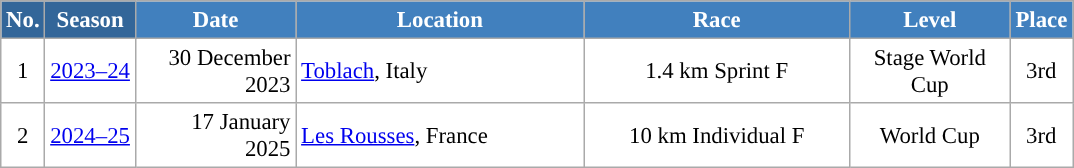<table class="wikitable sortable" style="font-size:95%; text-align:center; border:grey solid 1px; border-collapse:collapse; background:#ffffff;">
<tr style="background:#efefef;">
<th style="background-color:#369; color:white;">No.</th>
<th style="background-color:#369; color:white;">Season</th>
<th style="background-color:#4180be; color:white; width:100px;">Date</th>
<th style="background-color:#4180be; color:white; width:185px;">Location</th>
<th style="background-color:#4180be; color:white; width:170px;">Race</th>
<th style="background-color:#4180be; color:white; width:100px;">Level</th>
<th style="background-color:#4180be; color:white;">Place</th>
</tr>
<tr>
<td align=center>1</td>
<td align="center"><a href='#'>2023–24</a></td>
<td align=right>30 December 2023</td>
<td align=left> <a href='#'>Toblach</a>, Italy</td>
<td>1.4 km Sprint F</td>
<td>Stage World Cup</td>
<td>3rd</td>
</tr>
<tr>
<td align=center>2</td>
<td align="center"><a href='#'>2024–25</a></td>
<td align=right>17 January 2025</td>
<td align=left> <a href='#'>Les Rousses</a>, France</td>
<td>10 km Individual F</td>
<td>World Cup</td>
<td>3rd</td>
</tr>
</table>
